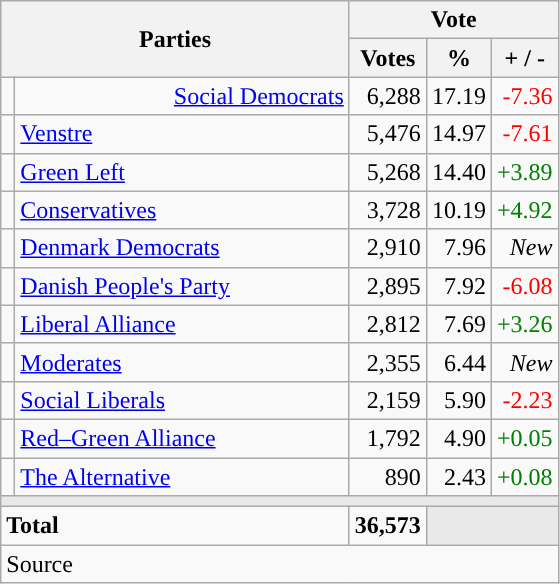<table class="wikitable" style="text-align:right;">
<tr>
<th style="text-align:centre;" rowspan="2" colspan="2" width="225">Parties</th>
<th colspan="3">Vote</th>
</tr>
<tr>
<th width="15">Votes</th>
<th width="15">%</th>
<th width="15">+ / -</th>
</tr>
<tr>
<td width=2 bgcolor=></td>
<td><a href='#'>Social Democrats</a></td>
<td>6,288</td>
<td>17.19</td>
<td style=color:red;>-7.36</td>
</tr>
<tr>
<td width=2 bgcolor=></td>
<td align=left><a href='#'>Venstre</a></td>
<td>5,476</td>
<td>14.97</td>
<td style=color:red;>-7.61</td>
</tr>
<tr>
<td width=2 bgcolor=></td>
<td align=left><a href='#'>Green Left</a></td>
<td>5,268</td>
<td>14.40</td>
<td style=color:green;>+3.89</td>
</tr>
<tr>
<td width=2 bgcolor=></td>
<td align=left><a href='#'>Conservatives</a></td>
<td>3,728</td>
<td>10.19</td>
<td style=color:green;>+4.92</td>
</tr>
<tr>
<td width=2 bgcolor=></td>
<td align=left><a href='#'>Denmark Democrats</a></td>
<td>2,910</td>
<td>7.96</td>
<td><em>New</em></td>
</tr>
<tr>
<td width=2 bgcolor=></td>
<td align=left><a href='#'>Danish People's Party</a></td>
<td>2,895</td>
<td>7.92</td>
<td style=color:red;>-6.08</td>
</tr>
<tr>
<td width=2 bgcolor=></td>
<td align=left><a href='#'>Liberal Alliance</a></td>
<td>2,812</td>
<td>7.69</td>
<td style=color:green;>+3.26</td>
</tr>
<tr>
<td width=2 bgcolor=></td>
<td align=left><a href='#'>Moderates</a></td>
<td>2,355</td>
<td>6.44</td>
<td><em>New</em></td>
</tr>
<tr>
<td width=2 bgcolor=></td>
<td align=left><a href='#'>Social Liberals</a></td>
<td>2,159</td>
<td>5.90</td>
<td style=color:red;>-2.23</td>
</tr>
<tr>
<td width=2 bgcolor=></td>
<td align=left><a href='#'>Red–Green Alliance</a></td>
<td>1,792</td>
<td>4.90</td>
<td style=color:green;>+0.05</td>
</tr>
<tr>
<td width=2 bgcolor=></td>
<td align=left><a href='#'>The Alternative</a></td>
<td>890</td>
<td>2.43</td>
<td style=color:green;>+0.08</td>
</tr>
<tr>
<td colspan="7" bgcolor="#E9E9E9"></td>
</tr>
<tr>
<td align="left" colspan="2"><strong>Total</strong></td>
<td><strong>36,573</strong></td>
<td bgcolor=#E9E9E9 colspan=2></td>
</tr>
<tr>
<td align="left" colspan="6">Source</td>
</tr>
</table>
